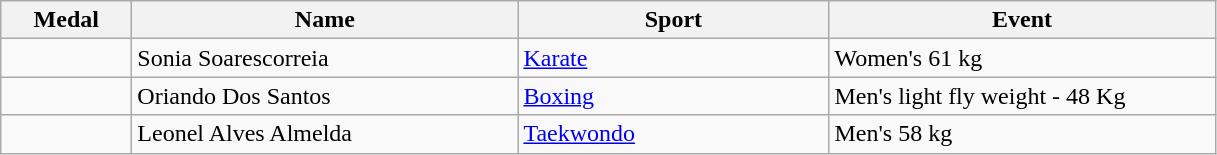<table class="wikitable" style="font-size:100%">
<tr>
<th width="80">Medal</th>
<th width="250">Name</th>
<th width="200">Sport</th>
<th width="250">Event</th>
</tr>
<tr>
<td></td>
<td>Sonia Soarescorreia <br></td>
<td><a href='#'>Karate</a></td>
<td>Women's 61 kg</td>
</tr>
<tr>
<td></td>
<td>Oriando Dos Santos <br></td>
<td><a href='#'>Boxing</a></td>
<td>Men's light fly weight - 48 Kg</td>
</tr>
<tr>
<td></td>
<td>Leonel Alves Almelda <br></td>
<td><a href='#'>Taekwondo</a></td>
<td>Men's 58 kg</td>
</tr>
</table>
